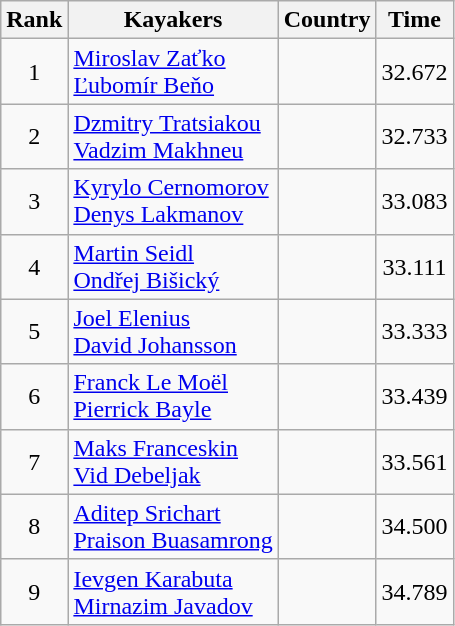<table class="wikitable" style="text-align:center">
<tr>
<th>Rank</th>
<th>Kayakers</th>
<th>Country</th>
<th>Time</th>
</tr>
<tr>
<td>1</td>
<td align="left"><a href='#'>Miroslav Zaťko</a><br><a href='#'>Ľubomír Beňo</a></td>
<td align="left"></td>
<td>32.672</td>
</tr>
<tr>
<td>2</td>
<td align="left"><a href='#'>Dzmitry Tratsiakou</a><br><a href='#'>Vadzim Makhneu</a></td>
<td align="left"></td>
<td>32.733</td>
</tr>
<tr>
<td>3</td>
<td align="left"><a href='#'>Kyrylo Cernomorov</a><br><a href='#'>Denys Lakmanov</a></td>
<td align="left"></td>
<td>33.083</td>
</tr>
<tr>
<td>4</td>
<td align="left"><a href='#'>Martin Seidl</a><br><a href='#'>Ondřej Bišický</a></td>
<td align="left"></td>
<td>33.111</td>
</tr>
<tr>
<td>5</td>
<td align="left"><a href='#'>Joel Elenius</a><br><a href='#'>David Johansson</a></td>
<td align="left"></td>
<td>33.333</td>
</tr>
<tr>
<td>6</td>
<td align="left"><a href='#'>Franck Le Moël</a><br><a href='#'>Pierrick Bayle</a></td>
<td align="left"></td>
<td>33.439</td>
</tr>
<tr>
<td>7</td>
<td align="left"><a href='#'>Maks Franceskin</a><br><a href='#'>Vid Debeljak</a></td>
<td align="left"></td>
<td>33.561</td>
</tr>
<tr>
<td>8</td>
<td align="left"><a href='#'>Aditep Srichart</a><br><a href='#'>Praison Buasamrong</a></td>
<td align="left"></td>
<td>34.500</td>
</tr>
<tr>
<td>9</td>
<td align="left"><a href='#'>Ievgen Karabuta</a><br><a href='#'>Mirnazim Javadov</a></td>
<td align="left"></td>
<td>34.789</td>
</tr>
</table>
